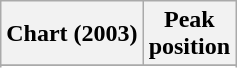<table class="wikitable sortable plainrowheaders" style="text-align:center">
<tr>
<th scope="col">Chart (2003)</th>
<th scope="col">Peak<br>position</th>
</tr>
<tr>
</tr>
<tr>
</tr>
</table>
